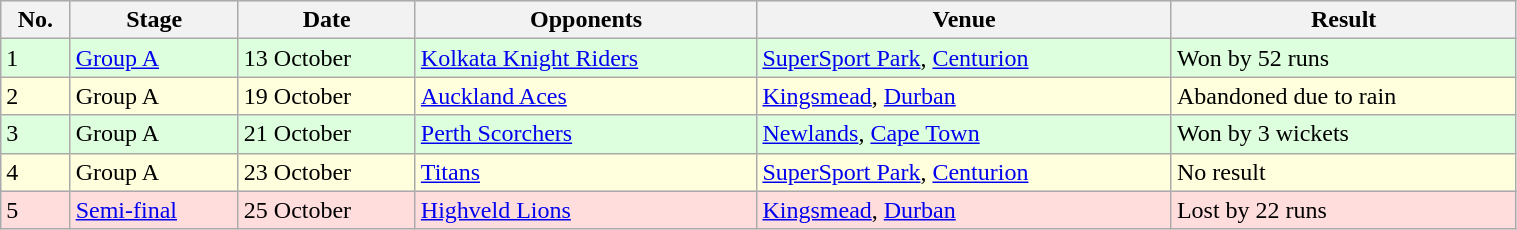<table class="wikitable" style="width:80%;">
<tr style="background:#efefef;">
<th scope="col">No.</th>
<th scope="col">Stage</th>
<th scope="col">Date</th>
<th scope="col">Opponents</th>
<th scope="col">Venue</th>
<th scope="col">Result</th>
</tr>
<tr style="background:#dfd;">
<td>1</td>
<td><a href='#'>Group A</a></td>
<td>13 October</td>
<td><a href='#'>Kolkata Knight Riders</a></td>
<td><a href='#'>SuperSport Park</a>, <a href='#'>Centurion</a></td>
<td>Won by 52 runs</td>
</tr>
<tr style="background:#ffd;">
<td>2</td>
<td>Group A</td>
<td>19 October</td>
<td><a href='#'>Auckland Aces</a></td>
<td><a href='#'>Kingsmead</a>, <a href='#'>Durban</a></td>
<td>Abandoned due to rain</td>
</tr>
<tr style="background:#dfd;">
<td>3</td>
<td>Group A</td>
<td>21 October</td>
<td><a href='#'>Perth Scorchers</a></td>
<td><a href='#'>Newlands</a>, <a href='#'>Cape Town</a></td>
<td>Won by 3 wickets</td>
</tr>
<tr style="background:#ffd;">
<td>4</td>
<td>Group A</td>
<td>23 October</td>
<td><a href='#'>Titans</a></td>
<td><a href='#'>SuperSport Park</a>, <a href='#'>Centurion</a></td>
<td>No result</td>
</tr>
<tr style="background:#fdd;">
<td>5</td>
<td><a href='#'>Semi-final</a></td>
<td>25 October</td>
<td><a href='#'>Highveld Lions</a></td>
<td><a href='#'>Kingsmead</a>, <a href='#'>Durban</a></td>
<td>Lost by 22 runs</td>
</tr>
</table>
